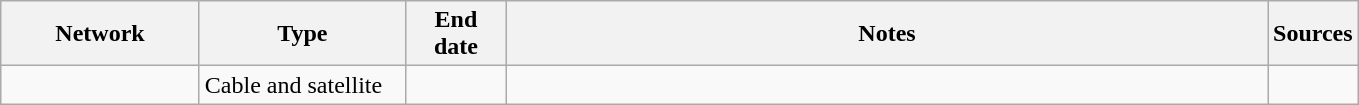<table class="wikitable">
<tr>
<th style="text-align:center; width:125px">Network</th>
<th style="text-align:center; width:130px">Type</th>
<th style="text-align:center; width:60px">End date</th>
<th style="text-align:center; width:500px">Notes</th>
<th style="text-align:center; width:30px">Sources</th>
</tr>
<tr>
<td><a href='#'></a></td>
<td>Cable and satellite</td>
<td></td>
<td></td>
<td></td>
</tr>
</table>
